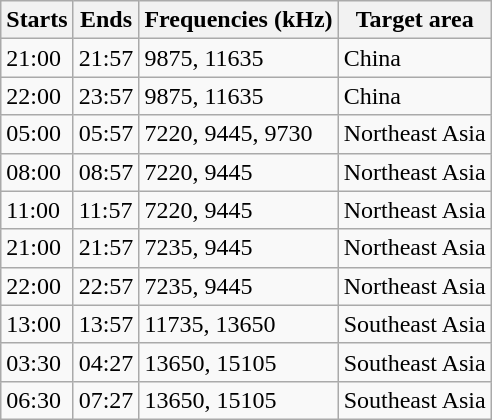<table class="wikitable sortable">
<tr>
<th>Starts</th>
<th>Ends</th>
<th>Frequencies (kHz)</th>
<th>Target area</th>
</tr>
<tr>
<td>21:00</td>
<td>21:57</td>
<td>9875, 11635</td>
<td>China</td>
</tr>
<tr>
<td>22:00</td>
<td>23:57</td>
<td>9875, 11635</td>
<td>China</td>
</tr>
<tr>
<td>05:00</td>
<td>05:57</td>
<td>7220, 9445, 9730</td>
<td>Northeast Asia</td>
</tr>
<tr>
<td>08:00</td>
<td>08:57</td>
<td>7220, 9445</td>
<td>Northeast Asia</td>
</tr>
<tr>
<td>11:00</td>
<td>11:57</td>
<td>7220, 9445</td>
<td>Northeast Asia</td>
</tr>
<tr>
<td>21:00</td>
<td>21:57</td>
<td>7235, 9445</td>
<td>Northeast Asia</td>
</tr>
<tr>
<td>22:00</td>
<td>22:57</td>
<td>7235, 9445</td>
<td>Northeast Asia</td>
</tr>
<tr>
<td>13:00</td>
<td>13:57</td>
<td>11735, 13650</td>
<td>Southeast Asia</td>
</tr>
<tr>
<td>03:30</td>
<td>04:27</td>
<td>13650, 15105</td>
<td>Southeast Asia</td>
</tr>
<tr>
<td>06:30</td>
<td>07:27</td>
<td>13650, 15105</td>
<td>Southeast Asia</td>
</tr>
</table>
